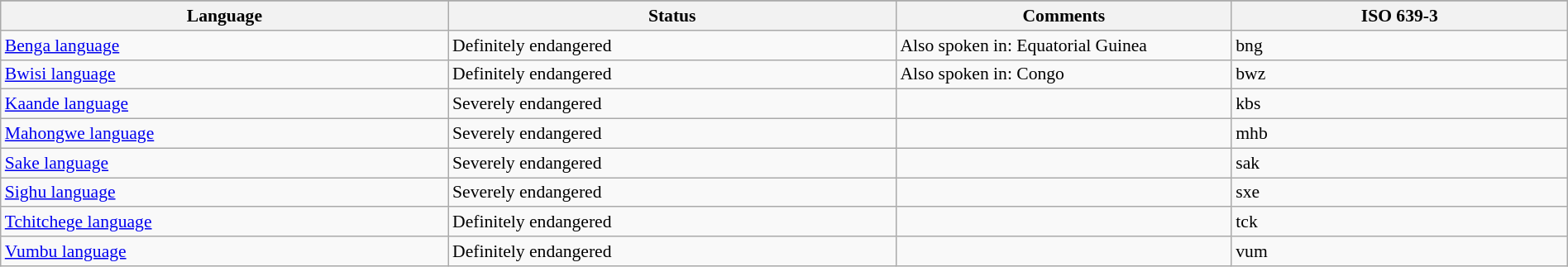<table class="wikitable" style="margin:auto; font-size:90%;">
<tr>
</tr>
<tr>
<th style="width:20%;">Language</th>
<th style="width:20%;">Status</th>
<th style="width:15%;">Comments</th>
<th style="width:15%;">ISO 639-3</th>
</tr>
<tr>
<td><a href='#'>Benga language</a></td>
<td>Definitely endangered</td>
<td>Also spoken in: Equatorial Guinea</td>
<td>bng</td>
</tr>
<tr>
<td><a href='#'>Bwisi language</a></td>
<td>Definitely endangered</td>
<td>Also spoken in: Congo</td>
<td>bwz</td>
</tr>
<tr>
<td><a href='#'>Kaande language</a></td>
<td>Severely endangered</td>
<td> </td>
<td>kbs</td>
</tr>
<tr>
<td><a href='#'>Mahongwe language</a></td>
<td>Severely endangered</td>
<td> </td>
<td>mhb</td>
</tr>
<tr>
<td><a href='#'>Sake language</a></td>
<td>Severely endangered</td>
<td> </td>
<td>sak</td>
</tr>
<tr>
<td><a href='#'>Sighu language</a></td>
<td>Severely endangered</td>
<td> </td>
<td>sxe</td>
</tr>
<tr>
<td><a href='#'>Tchitchege language</a></td>
<td>Definitely endangered</td>
<td> </td>
<td>tck</td>
</tr>
<tr>
<td><a href='#'>Vumbu language</a></td>
<td>Definitely endangered</td>
<td> </td>
<td>vum</td>
</tr>
</table>
